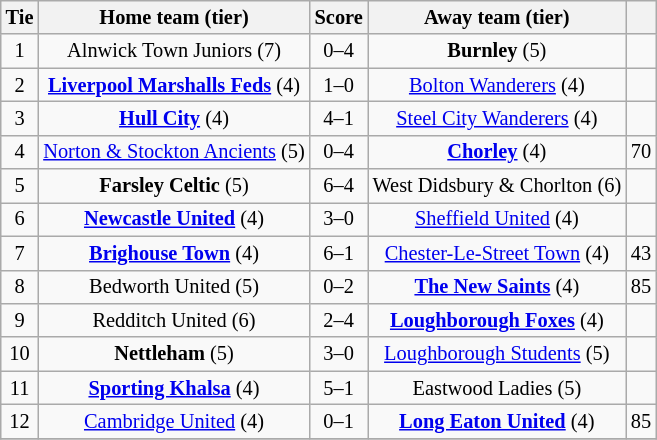<table class="wikitable" style="text-align:center; font-size:85%">
<tr>
<th>Tie</th>
<th>Home team (tier)</th>
<th>Score</th>
<th>Away team (tier)</th>
<th></th>
</tr>
<tr>
<td>1</td>
<td>Alnwick Town Juniors (7)</td>
<td>0–4</td>
<td><strong>Burnley</strong> (5)</td>
<td></td>
</tr>
<tr>
<td>2</td>
<td><strong><a href='#'>Liverpool Marshalls Feds</a></strong> (4)</td>
<td>1–0 </td>
<td><a href='#'>Bolton Wanderers</a> (4)</td>
<td></td>
</tr>
<tr>
<td>3</td>
<td><strong><a href='#'>Hull City</a></strong> (4)</td>
<td>4–1</td>
<td><a href='#'>Steel City Wanderers</a> (4)</td>
<td></td>
</tr>
<tr>
<td>4</td>
<td><a href='#'>Norton & Stockton Ancients</a> (5)</td>
<td>0–4</td>
<td><strong><a href='#'>Chorley</a></strong> (4)</td>
<td>70</td>
</tr>
<tr>
<td>5</td>
<td><strong>Farsley Celtic</strong> (5)</td>
<td>6–4 </td>
<td>West Didsbury & Chorlton (6)</td>
<td></td>
</tr>
<tr>
<td>6</td>
<td><strong><a href='#'>Newcastle United</a></strong> (4)</td>
<td>3–0</td>
<td><a href='#'>Sheffield United</a> (4)</td>
<td></td>
</tr>
<tr>
<td>7</td>
<td><strong><a href='#'>Brighouse Town</a></strong> (4)</td>
<td>6–1</td>
<td><a href='#'>Chester-Le-Street Town</a> (4)</td>
<td>43</td>
</tr>
<tr>
<td>8</td>
<td>Bedworth United (5)</td>
<td>0–2</td>
<td><strong><a href='#'>The New Saints</a></strong> (4)</td>
<td>85</td>
</tr>
<tr>
<td>9</td>
<td>Redditch United (6)</td>
<td>2–4</td>
<td><strong><a href='#'>Loughborough Foxes</a></strong> (4)</td>
<td></td>
</tr>
<tr>
<td>10</td>
<td><strong>Nettleham</strong> (5)</td>
<td>3–0</td>
<td><a href='#'>Loughborough Students</a> (5)</td>
<td></td>
</tr>
<tr>
<td>11</td>
<td><strong><a href='#'>Sporting Khalsa</a></strong> (4)</td>
<td>5–1</td>
<td>Eastwood Ladies (5)</td>
<td></td>
</tr>
<tr>
<td>12</td>
<td><a href='#'>Cambridge United</a> (4)</td>
<td>0–1</td>
<td><strong><a href='#'>Long Eaton United</a></strong> (4)</td>
<td>85</td>
</tr>
<tr>
</tr>
</table>
